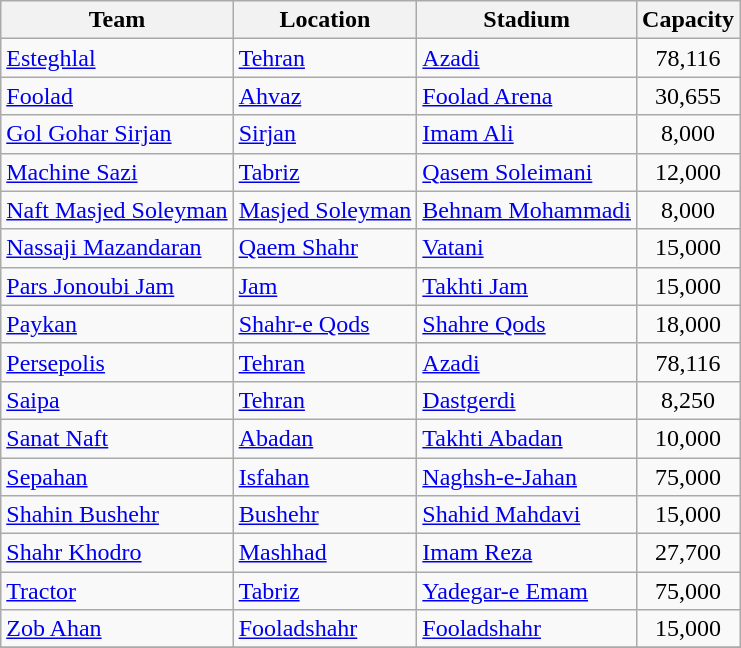<table class="wikitable sortable">
<tr>
<th>Team</th>
<th>Location</th>
<th>Stadium</th>
<th>Capacity</th>
</tr>
<tr>
<td><a href='#'>Esteghlal</a></td>
<td><a href='#'>Tehran</a></td>
<td><a href='#'>Azadi</a></td>
<td style="text-align:center">78,116</td>
</tr>
<tr>
<td><a href='#'>Foolad</a></td>
<td><a href='#'>Ahvaz</a></td>
<td><a href='#'>Foolad Arena</a></td>
<td style="text-align:center">30,655</td>
</tr>
<tr>
<td><a href='#'>Gol Gohar Sirjan</a></td>
<td><a href='#'>Sirjan</a></td>
<td><a href='#'>Imam Ali</a></td>
<td style="text-align:center">8,000</td>
</tr>
<tr>
<td><a href='#'>Machine Sazi</a></td>
<td><a href='#'>Tabriz</a></td>
<td><a href='#'>Qasem Soleimani</a></td>
<td style="text-align:center">12,000</td>
</tr>
<tr>
<td><a href='#'>Naft Masjed Soleyman</a></td>
<td><a href='#'>Masjed Soleyman</a></td>
<td><a href='#'>Behnam Mohammadi</a></td>
<td style="text-align:center">8,000</td>
</tr>
<tr>
<td><a href='#'>Nassaji Mazandaran</a></td>
<td><a href='#'>Qaem Shahr</a></td>
<td><a href='#'>Vatani</a></td>
<td style="text-align:center">15,000</td>
</tr>
<tr>
<td><a href='#'>Pars Jonoubi Jam</a></td>
<td><a href='#'>Jam</a></td>
<td><a href='#'>Takhti Jam</a></td>
<td style="text-align:center">15,000</td>
</tr>
<tr>
<td><a href='#'>Paykan</a></td>
<td><a href='#'>Shahr-e Qods</a></td>
<td><a href='#'>Shahre Qods</a></td>
<td style="text-align:center">18,000</td>
</tr>
<tr>
<td><a href='#'>Persepolis</a></td>
<td><a href='#'>Tehran</a></td>
<td><a href='#'>Azadi</a></td>
<td style="text-align:center">78,116</td>
</tr>
<tr>
<td><a href='#'>Saipa</a></td>
<td><a href='#'>Tehran</a></td>
<td><a href='#'>Dastgerdi</a></td>
<td style="text-align:center">8,250</td>
</tr>
<tr>
<td><a href='#'>Sanat Naft</a></td>
<td><a href='#'>Abadan</a></td>
<td><a href='#'>Takhti Abadan</a></td>
<td style="text-align:center">10,000</td>
</tr>
<tr>
<td><a href='#'>Sepahan</a></td>
<td><a href='#'>Isfahan</a></td>
<td><a href='#'>Naghsh-e-Jahan</a></td>
<td style="text-align:center">75,000</td>
</tr>
<tr>
<td><a href='#'>Shahin Bushehr</a></td>
<td><a href='#'>Bushehr</a></td>
<td><a href='#'>Shahid Mahdavi</a></td>
<td style="text-align:center">15,000</td>
</tr>
<tr>
<td><a href='#'>Shahr Khodro</a></td>
<td><a href='#'>Mashhad</a></td>
<td><a href='#'>Imam Reza</a></td>
<td style="text-align:center">27,700</td>
</tr>
<tr>
<td><a href='#'>Tractor</a></td>
<td><a href='#'>Tabriz</a></td>
<td><a href='#'>Yadegar-e Emam</a></td>
<td style="text-align:center">75,000</td>
</tr>
<tr>
<td><a href='#'>Zob Ahan</a></td>
<td><a href='#'>Fooladshahr</a></td>
<td><a href='#'>Fooladshahr</a></td>
<td style="text-align:center">15,000</td>
</tr>
<tr>
</tr>
</table>
